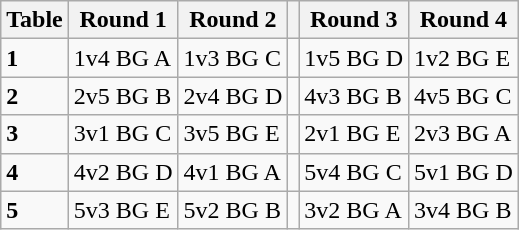<table class="wikitable">
<tr>
<th>Table</th>
<th>Round 1</th>
<th>Round 2</th>
<th></th>
<th>Round 3</th>
<th>Round 4</th>
</tr>
<tr>
<td><strong>1</strong></td>
<td>1v4 BG A</td>
<td>1v3 BG C</td>
<td></td>
<td>1v5 BG D</td>
<td>1v2 BG E</td>
</tr>
<tr>
<td><strong>2</strong></td>
<td>2v5 BG B</td>
<td>2v4 BG D</td>
<td></td>
<td>4v3 BG B</td>
<td>4v5 BG C</td>
</tr>
<tr>
<td><strong>3</strong></td>
<td>3v1 BG C</td>
<td>3v5 BG E</td>
<td></td>
<td>2v1 BG E</td>
<td>2v3 BG A</td>
</tr>
<tr>
<td><strong>4</strong></td>
<td>4v2 BG D</td>
<td>4v1 BG A</td>
<td></td>
<td>5v4 BG C</td>
<td>5v1 BG D</td>
</tr>
<tr>
<td><strong>5</strong></td>
<td>5v3 BG E</td>
<td>5v2 BG B</td>
<td></td>
<td>3v2 BG A</td>
<td>3v4 BG B</td>
</tr>
</table>
